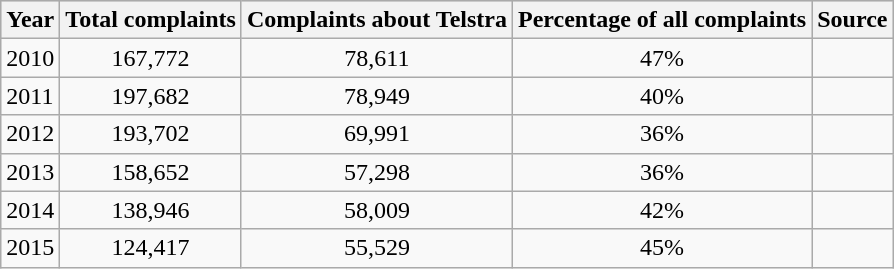<table class="wikitable sortable">
<tr style="background:#d8d8d8;">
<th>Year</th>
<th>Total complaints</th>
<th>Complaints about Telstra</th>
<th>Percentage of all complaints</th>
<th>Source</th>
</tr>
<tr>
<td>2010</td>
<td style="text-align:center;">167,772</td>
<td style="text-align:center;">78,611</td>
<td style="text-align:center;">47%</td>
<td style="text-align:center;"></td>
</tr>
<tr>
<td>2011</td>
<td style="text-align:center;">197,682</td>
<td style="text-align:center;">78,949</td>
<td style="text-align:center;">40%</td>
<td style="text-align:center;"></td>
</tr>
<tr>
<td>2012</td>
<td style="text-align:center;">193,702</td>
<td style="text-align:center;">69,991</td>
<td style="text-align:center;">36%</td>
<td style="text-align:center;"></td>
</tr>
<tr>
<td>2013</td>
<td style="text-align:center;">158,652</td>
<td style="text-align:center;">57,298</td>
<td style="text-align:center;">36%</td>
<td style="text-align:center;"></td>
</tr>
<tr>
<td>2014</td>
<td style="text-align:center;">138,946</td>
<td style="text-align:center;">58,009</td>
<td style="text-align:center;">42%</td>
<td style="text-align:center;"></td>
</tr>
<tr>
<td>2015</td>
<td style="text-align:center;">124,417</td>
<td style="text-align:center;">55,529</td>
<td style="text-align:center;">45%</td>
<td style="text-align:center;"></td>
</tr>
</table>
